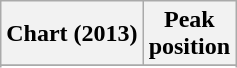<table class="wikitable sortable plainrowheaders">
<tr>
<th>Chart (2013)</th>
<th>Peak<br>position</th>
</tr>
<tr>
</tr>
<tr>
</tr>
</table>
